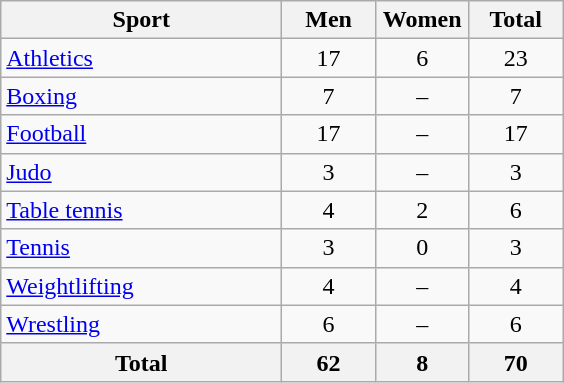<table class="wikitable sortable" style="text-align:center;">
<tr>
<th width=180>Sport</th>
<th width=55>Men</th>
<th width=55>Women</th>
<th width=55>Total</th>
</tr>
<tr>
<td align=left><a href='#'>Athletics</a></td>
<td>17</td>
<td>6</td>
<td>23</td>
</tr>
<tr>
<td align=left><a href='#'>Boxing</a></td>
<td>7</td>
<td>–</td>
<td>7</td>
</tr>
<tr>
<td align=left><a href='#'>Football</a></td>
<td>17</td>
<td>–</td>
<td>17</td>
</tr>
<tr>
<td align=left><a href='#'>Judo</a></td>
<td>3</td>
<td>–</td>
<td>3</td>
</tr>
<tr>
<td align=left><a href='#'>Table tennis</a></td>
<td>4</td>
<td>2</td>
<td>6</td>
</tr>
<tr>
<td align=left><a href='#'>Tennis</a></td>
<td>3</td>
<td>0</td>
<td>3</td>
</tr>
<tr>
<td align=left><a href='#'>Weightlifting</a></td>
<td>4</td>
<td>–</td>
<td>4</td>
</tr>
<tr>
<td align=left><a href='#'>Wrestling</a></td>
<td>6</td>
<td>–</td>
<td>6</td>
</tr>
<tr>
<th>Total</th>
<th>62</th>
<th>8</th>
<th>70</th>
</tr>
</table>
